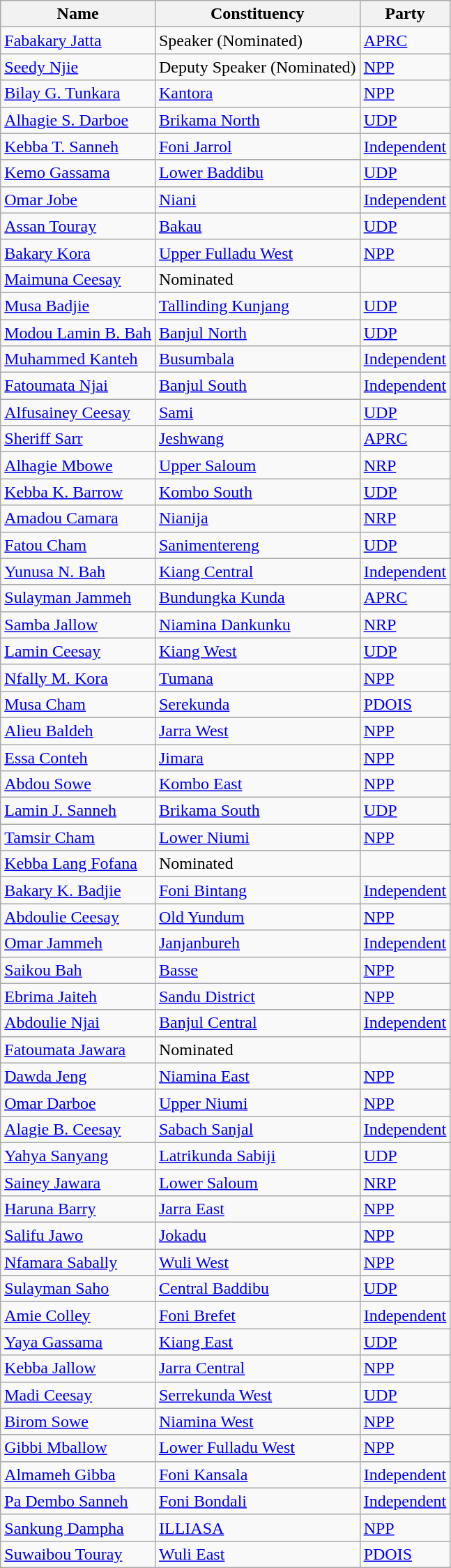<table class="wikitable">
<tr>
<th>Name</th>
<th>Constituency</th>
<th>Party</th>
</tr>
<tr>
<td><a href='#'>Fabakary Jatta</a></td>
<td>Speaker (Nominated)</td>
<td><a href='#'>APRC</a></td>
</tr>
<tr>
<td><a href='#'>Seedy Njie</a></td>
<td>Deputy Speaker (Nominated)</td>
<td><a href='#'>NPP</a></td>
</tr>
<tr>
<td><a href='#'>Bilay G. Tunkara</a></td>
<td><a href='#'>Kantora</a></td>
<td><a href='#'>NPP</a></td>
</tr>
<tr>
<td><a href='#'>Alhagie S. Darboe</a></td>
<td><a href='#'>Brikama North</a></td>
<td><a href='#'>UDP</a></td>
</tr>
<tr>
<td><a href='#'>Kebba T. Sanneh</a></td>
<td><a href='#'>Foni Jarrol</a></td>
<td><a href='#'>Independent</a></td>
</tr>
<tr>
<td><a href='#'>Kemo Gassama</a></td>
<td><a href='#'>Lower Baddibu</a></td>
<td><a href='#'>UDP</a></td>
</tr>
<tr>
<td><a href='#'>Omar Jobe</a></td>
<td><a href='#'>Niani</a></td>
<td><a href='#'>Independent</a></td>
</tr>
<tr>
<td><a href='#'>Assan Touray</a></td>
<td><a href='#'>Bakau</a></td>
<td><a href='#'>UDP</a></td>
</tr>
<tr>
<td><a href='#'>Bakary Kora</a></td>
<td><a href='#'>Upper Fulladu West</a></td>
<td><a href='#'>NPP</a></td>
</tr>
<tr>
<td><a href='#'>Maimuna Ceesay</a></td>
<td>Nominated</td>
<td></td>
</tr>
<tr>
<td><a href='#'>Musa Badjie</a></td>
<td><a href='#'>Tallinding Kunjang</a></td>
<td><a href='#'>UDP</a></td>
</tr>
<tr>
<td><a href='#'>Modou Lamin B. Bah</a></td>
<td><a href='#'>Banjul North</a></td>
<td><a href='#'>UDP</a></td>
</tr>
<tr>
<td><a href='#'>Muhammed Kanteh</a></td>
<td><a href='#'>Busumbala</a></td>
<td><a href='#'>Independent</a></td>
</tr>
<tr>
<td><a href='#'>Fatoumata Njai</a></td>
<td><a href='#'>Banjul South</a></td>
<td><a href='#'>Independent</a></td>
</tr>
<tr>
<td><a href='#'>Alfusainey Ceesay</a></td>
<td><a href='#'>Sami</a></td>
<td><a href='#'>UDP</a></td>
</tr>
<tr>
<td><a href='#'>Sheriff Sarr</a></td>
<td><a href='#'>Jeshwang</a></td>
<td><a href='#'>APRC</a></td>
</tr>
<tr>
<td><a href='#'>Alhagie Mbowe</a></td>
<td><a href='#'>Upper Saloum</a></td>
<td><a href='#'>NRP</a></td>
</tr>
<tr>
<td><a href='#'>Kebba K. Barrow</a></td>
<td><a href='#'>Kombo South</a></td>
<td><a href='#'>UDP</a></td>
</tr>
<tr>
<td><a href='#'>Amadou Camara</a></td>
<td><a href='#'>Nianija</a></td>
<td><a href='#'>NRP</a></td>
</tr>
<tr>
<td><a href='#'>Fatou Cham</a></td>
<td><a href='#'>Sanimentereng</a></td>
<td><a href='#'>UDP</a></td>
</tr>
<tr>
<td><a href='#'>Yunusa N. Bah</a></td>
<td><a href='#'>Kiang Central</a></td>
<td><a href='#'>Independent</a></td>
</tr>
<tr>
<td><a href='#'>Sulayman Jammeh</a></td>
<td><a href='#'>Bundungka Kunda</a></td>
<td><a href='#'>APRC</a></td>
</tr>
<tr>
<td><a href='#'>Samba Jallow</a></td>
<td><a href='#'>Niamina Dankunku</a></td>
<td><a href='#'>NRP</a></td>
</tr>
<tr>
<td><a href='#'>Lamin Ceesay</a></td>
<td><a href='#'>Kiang West</a></td>
<td><a href='#'>UDP</a></td>
</tr>
<tr>
<td><a href='#'>Nfally M. Kora</a></td>
<td><a href='#'>Tumana</a></td>
<td><a href='#'>NPP</a></td>
</tr>
<tr>
<td><a href='#'>Musa Cham</a></td>
<td><a href='#'>Serekunda</a></td>
<td><a href='#'>PDOIS</a></td>
</tr>
<tr>
<td><a href='#'>Alieu Baldeh</a></td>
<td><a href='#'>Jarra West</a></td>
<td><a href='#'>NPP</a></td>
</tr>
<tr>
<td><a href='#'>Essa Conteh</a></td>
<td><a href='#'>Jimara</a></td>
<td><a href='#'>NPP</a></td>
</tr>
<tr>
<td><a href='#'>Abdou Sowe</a></td>
<td><a href='#'>Kombo East</a></td>
<td><a href='#'>NPP</a></td>
</tr>
<tr>
<td><a href='#'>Lamin J. Sanneh</a></td>
<td><a href='#'>Brikama South</a></td>
<td><a href='#'>UDP</a></td>
</tr>
<tr>
<td><a href='#'>Tamsir Cham</a></td>
<td><a href='#'>Lower Niumi</a></td>
<td><a href='#'>NPP</a></td>
</tr>
<tr>
<td><a href='#'>Kebba Lang Fofana</a></td>
<td>Nominated</td>
<td></td>
</tr>
<tr>
<td><a href='#'>Bakary K. Badjie</a></td>
<td><a href='#'>Foni Bintang</a></td>
<td><a href='#'>Independent</a></td>
</tr>
<tr>
<td><a href='#'>Abdoulie Ceesay</a></td>
<td><a href='#'>Old Yundum</a></td>
<td><a href='#'>NPP</a></td>
</tr>
<tr>
<td><a href='#'>Omar Jammeh</a></td>
<td><a href='#'>Janjanbureh</a></td>
<td><a href='#'>Independent</a></td>
</tr>
<tr>
<td><a href='#'>Saikou Bah</a></td>
<td><a href='#'>Basse</a></td>
<td><a href='#'>NPP</a></td>
</tr>
<tr>
<td><a href='#'>Ebrima Jaiteh</a></td>
<td><a href='#'>Sandu District</a></td>
<td><a href='#'>NPP</a></td>
</tr>
<tr>
<td><a href='#'>Abdoulie Njai</a></td>
<td><a href='#'>Banjul Central</a></td>
<td><a href='#'>Independent</a></td>
</tr>
<tr>
<td><a href='#'>Fatoumata Jawara</a></td>
<td>Nominated</td>
<td></td>
</tr>
<tr>
<td><a href='#'>Dawda Jeng</a></td>
<td><a href='#'>Niamina East</a></td>
<td><a href='#'>NPP</a></td>
</tr>
<tr>
<td><a href='#'>Omar Darboe</a></td>
<td><a href='#'>Upper Niumi</a></td>
<td><a href='#'>NPP</a></td>
</tr>
<tr>
<td><a href='#'>Alagie B. Ceesay</a></td>
<td><a href='#'>Sabach Sanjal</a></td>
<td><a href='#'>Independent</a></td>
</tr>
<tr>
<td><a href='#'>Yahya Sanyang</a></td>
<td><a href='#'>Latrikunda Sabiji</a></td>
<td><a href='#'>UDP</a></td>
</tr>
<tr>
<td><a href='#'>Sainey Jawara</a></td>
<td><a href='#'>Lower Saloum</a></td>
<td><a href='#'>NRP</a></td>
</tr>
<tr>
<td><a href='#'>Haruna Barry</a></td>
<td><a href='#'>Jarra East</a></td>
<td><a href='#'>NPP</a></td>
</tr>
<tr>
<td><a href='#'>Salifu Jawo</a></td>
<td><a href='#'>Jokadu</a></td>
<td><a href='#'>NPP</a></td>
</tr>
<tr>
<td><a href='#'>Nfamara Sabally</a></td>
<td><a href='#'>Wuli West</a></td>
<td><a href='#'>NPP</a></td>
</tr>
<tr>
<td><a href='#'>Sulayman Saho</a></td>
<td><a href='#'>Central Baddibu</a></td>
<td><a href='#'>UDP</a></td>
</tr>
<tr>
<td><a href='#'>Amie Colley</a></td>
<td><a href='#'>Foni Brefet</a></td>
<td><a href='#'>Independent</a></td>
</tr>
<tr>
<td><a href='#'>Yaya Gassama</a></td>
<td><a href='#'>Kiang East</a></td>
<td><a href='#'>UDP</a></td>
</tr>
<tr>
<td><a href='#'>Kebba Jallow</a></td>
<td><a href='#'>Jarra Central</a></td>
<td><a href='#'>NPP</a></td>
</tr>
<tr>
<td><a href='#'>Madi Ceesay</a></td>
<td><a href='#'>Serrekunda West</a></td>
<td><a href='#'>UDP</a></td>
</tr>
<tr>
<td><a href='#'>Birom Sowe</a></td>
<td><a href='#'>Niamina West</a></td>
<td><a href='#'>NPP</a></td>
</tr>
<tr>
<td><a href='#'>Gibbi Mballow</a></td>
<td><a href='#'>Lower Fulladu West</a></td>
<td><a href='#'>NPP</a></td>
</tr>
<tr>
<td><a href='#'>Almameh Gibba</a></td>
<td><a href='#'>Foni Kansala</a></td>
<td><a href='#'>Independent</a></td>
</tr>
<tr>
<td><a href='#'>Pa Dembo Sanneh</a></td>
<td><a href='#'>Foni Bondali</a></td>
<td><a href='#'>Independent</a></td>
</tr>
<tr>
<td><a href='#'>Sankung Dampha</a></td>
<td><a href='#'>ILLIASA</a></td>
<td><a href='#'>NPP</a></td>
</tr>
<tr>
<td><a href='#'>Suwaibou Touray</a></td>
<td><a href='#'>Wuli East</a></td>
<td><a href='#'>PDOIS</a></td>
</tr>
</table>
